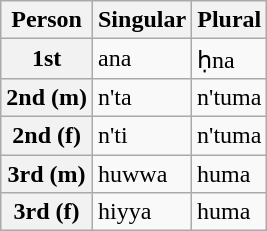<table class="wikitable">
<tr>
<th>Person</th>
<th>Singular</th>
<th>Plural</th>
</tr>
<tr>
<th>1st</th>
<td>ana</td>
<td>ḥna</td>
</tr>
<tr>
<th>2nd (m)</th>
<td>n'ta</td>
<td>n'tuma</td>
</tr>
<tr>
<th>2nd (f)</th>
<td>n'ti</td>
<td>n'tuma</td>
</tr>
<tr>
<th>3rd (m)</th>
<td>huwwa</td>
<td>huma</td>
</tr>
<tr>
<th>3rd (f)</th>
<td>hiyya</td>
<td>huma</td>
</tr>
</table>
